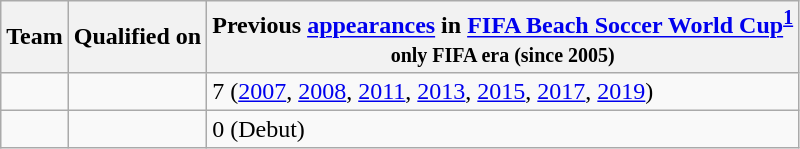<table class="wikitable sortable">
<tr>
<th>Team</th>
<th>Qualified on</th>
<th data-sort-type="number">Previous <a href='#'>appearances</a> in <a href='#'>FIFA Beach Soccer World Cup</a><sup><strong><a href='#'>1</a></strong></sup><br><small>only FIFA era (since 2005)</small></th>
</tr>
<tr>
<td></td>
<td></td>
<td>7 (<a href='#'>2007</a>, <a href='#'>2008</a>, <a href='#'>2011</a>, <a href='#'>2013</a>, <a href='#'>2015</a>, <a href='#'>2017</a>, <a href='#'>2019</a>)</td>
</tr>
<tr>
<td></td>
<td></td>
<td>0 (Debut)</td>
</tr>
</table>
